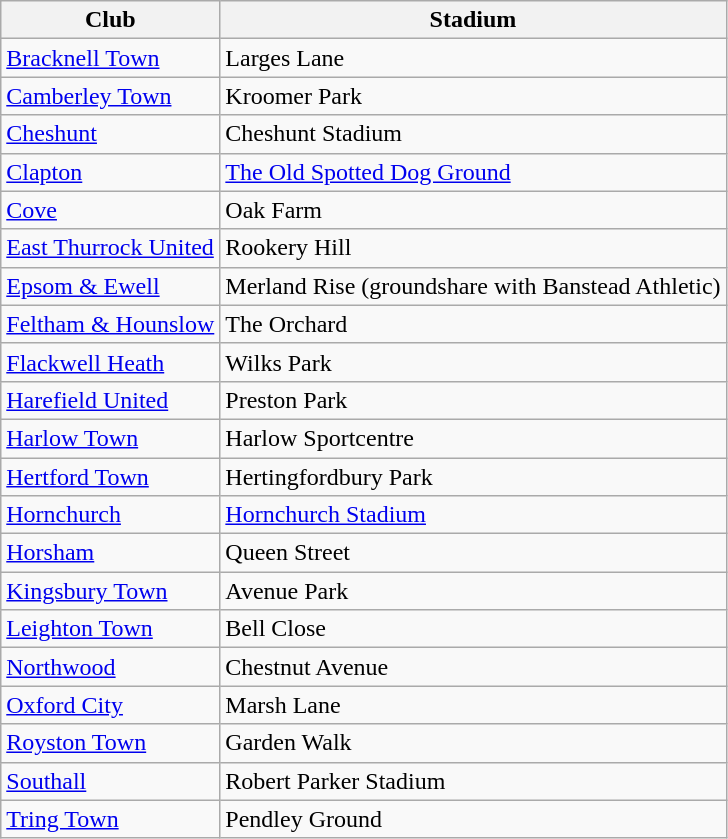<table class="wikitable sortable">
<tr>
<th>Club</th>
<th>Stadium</th>
</tr>
<tr>
<td><a href='#'>Bracknell Town</a></td>
<td>Larges Lane</td>
</tr>
<tr>
<td><a href='#'>Camberley Town</a></td>
<td>Kroomer Park</td>
</tr>
<tr>
<td><a href='#'>Cheshunt</a></td>
<td>Cheshunt Stadium</td>
</tr>
<tr>
<td><a href='#'>Clapton</a></td>
<td><a href='#'>The Old Spotted Dog Ground</a></td>
</tr>
<tr>
<td><a href='#'>Cove</a></td>
<td>Oak Farm</td>
</tr>
<tr>
<td><a href='#'>East Thurrock United</a></td>
<td>Rookery Hill</td>
</tr>
<tr>
<td><a href='#'>Epsom & Ewell</a></td>
<td>Merland Rise (groundshare with Banstead Athletic)</td>
</tr>
<tr>
<td><a href='#'>Feltham & Hounslow</a></td>
<td>The Orchard</td>
</tr>
<tr>
<td><a href='#'>Flackwell Heath</a></td>
<td>Wilks Park</td>
</tr>
<tr>
<td><a href='#'>Harefield United</a></td>
<td>Preston Park</td>
</tr>
<tr>
<td><a href='#'>Harlow Town</a></td>
<td>Harlow Sportcentre</td>
</tr>
<tr>
<td><a href='#'>Hertford Town</a></td>
<td>Hertingfordbury Park</td>
</tr>
<tr>
<td><a href='#'>Hornchurch</a></td>
<td><a href='#'>Hornchurch Stadium</a></td>
</tr>
<tr>
<td><a href='#'>Horsham</a></td>
<td>Queen Street</td>
</tr>
<tr>
<td><a href='#'>Kingsbury Town</a></td>
<td>Avenue Park</td>
</tr>
<tr>
<td><a href='#'>Leighton Town</a></td>
<td>Bell Close</td>
</tr>
<tr>
<td><a href='#'>Northwood</a></td>
<td>Chestnut Avenue</td>
</tr>
<tr>
<td><a href='#'>Oxford City</a></td>
<td>Marsh Lane</td>
</tr>
<tr>
<td><a href='#'>Royston Town</a></td>
<td>Garden Walk</td>
</tr>
<tr>
<td><a href='#'>Southall</a></td>
<td>Robert Parker Stadium</td>
</tr>
<tr>
<td><a href='#'>Tring Town</a></td>
<td>Pendley Ground</td>
</tr>
</table>
